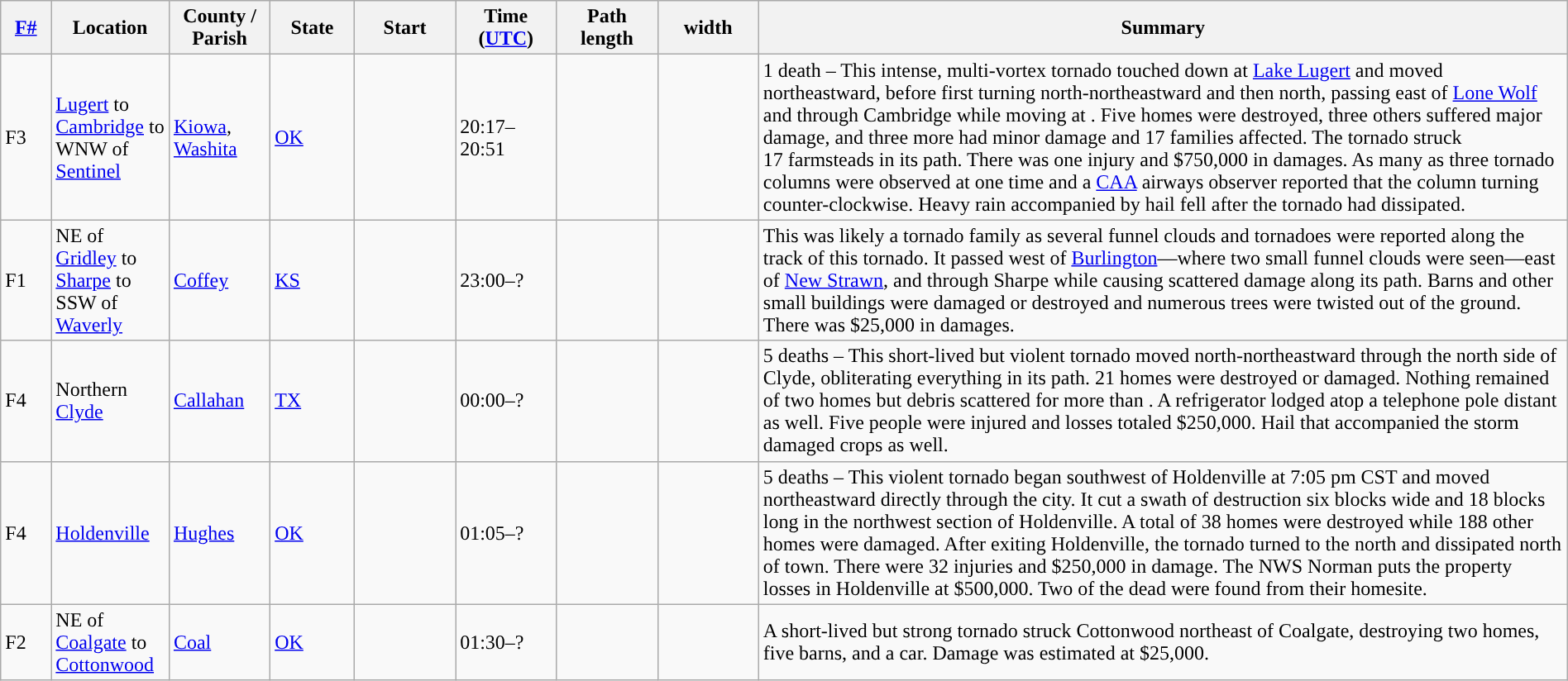<table class="wikitable sortable" style="width:100%;">
<tr>
<th scope="col"  style="width:3%; text-align:center;"><a href='#'>F#</a></th>
<th scope="col"  style="width:7%; text-align:center;" class="unsortable">Location</th>
<th scope="col"  style="width:6%; text-align:center;" class="unsortable">County / Parish</th>
<th scope="col"  style="width:5%; text-align:center;">State</th>
<th scope="col"  style="width:6%; text-align:center;">Start<br></th>
<th scope="col"  style="width:6%; text-align:center;">Time (<a href='#'>UTC</a>)</th>
<th scope="col"  style="width:6%; text-align:center;">Path length</th>
<th scope="col"  style="width:6%; text-align:center;"> width</th>
<th scope="col" class="unsortable" style="width:48%; text-align:center;">Summary</th>
</tr>
<tr>
<td>F3</td>
<td><a href='#'>Lugert</a> to <a href='#'>Cambridge</a> to WNW of <a href='#'>Sentinel</a></td>
<td><a href='#'>Kiowa</a>, <a href='#'>Washita</a></td>
<td><a href='#'>OK</a></td>
<td></td>
<td>20:17–20:51</td>
<td></td>
<td></td>
<td>1 death – This intense, multi-vortex tornado touched down at <a href='#'>Lake Lugert</a> and moved northeastward, before first turning north-northeastward and then north, passing east of <a href='#'>Lone Wolf</a> and through Cambridge while moving at . Five homes were destroyed, three others suffered major damage, and three more had minor damage and 17 families affected. The tornado struck 17 farmsteads in its path. There was one injury and $750,000 in damages. As many as three tornado columns were observed at one time and a <a href='#'>CAA</a> airways observer reported that the column turning counter-clockwise. Heavy rain accompanied by hail fell after the tornado had dissipated.</td>
</tr>
<tr>
<td>F1</td>
<td>NE of <a href='#'>Gridley</a> to <a href='#'>Sharpe</a> to SSW of <a href='#'>Waverly</a></td>
<td><a href='#'>Coffey</a></td>
<td><a href='#'>KS</a></td>
<td></td>
<td>23:00–?</td>
<td></td>
<td></td>
<td>This was likely a tornado family as several funnel clouds and tornadoes were reported along the track of this tornado. It passed west of <a href='#'>Burlington</a>—where two small funnel clouds were seen—east of <a href='#'>New Strawn</a>, and through Sharpe while causing scattered damage along its path. Barns and other small buildings were damaged or destroyed and numerous trees were twisted out of the ground. There was $25,000 in damages.</td>
</tr>
<tr>
<td>F4</td>
<td>Northern <a href='#'>Clyde</a></td>
<td><a href='#'>Callahan</a></td>
<td><a href='#'>TX</a></td>
<td></td>
<td>00:00–?</td>
<td></td>
<td></td>
<td>5 deaths – This short-lived but violent tornado moved north-northeastward through the north side of Clyde, obliterating everything in its path. 21 homes were destroyed or damaged. Nothing remained of two homes but debris scattered for more than . A refrigerator lodged atop a telephone pole  distant as well. Five people were injured and losses totaled $250,000. Hail that accompanied the storm damaged crops as well.</td>
</tr>
<tr>
<td>F4</td>
<td><a href='#'>Holdenville</a></td>
<td><a href='#'>Hughes</a></td>
<td><a href='#'>OK</a></td>
<td></td>
<td>01:05–?</td>
<td></td>
<td></td>
<td>5 deaths – This violent tornado began  southwest of Holdenville at 7:05 pm CST and moved northeastward directly through the city. It cut a swath of destruction six blocks wide and 18 blocks long in the northwest section of Holdenville. A total of 38 homes were destroyed while 188 other homes were damaged. After exiting Holdenville, the tornado turned to the north and dissipated  north of town. There were 32 injuries and $250,000 in damage. The NWS Norman puts the property losses in Holdenville at $500,000. Two of the dead were found  from their homesite.</td>
</tr>
<tr>
<td>F2</td>
<td>NE of <a href='#'>Coalgate</a> to <a href='#'>Cottonwood</a></td>
<td><a href='#'>Coal</a></td>
<td><a href='#'>OK</a></td>
<td></td>
<td>01:30–?</td>
<td></td>
<td></td>
<td>A short-lived but strong tornado struck Cottonwood  northeast of Coalgate, destroying two homes, five barns, and a car. Damage was estimated at $25,000.</td>
</tr>
</table>
